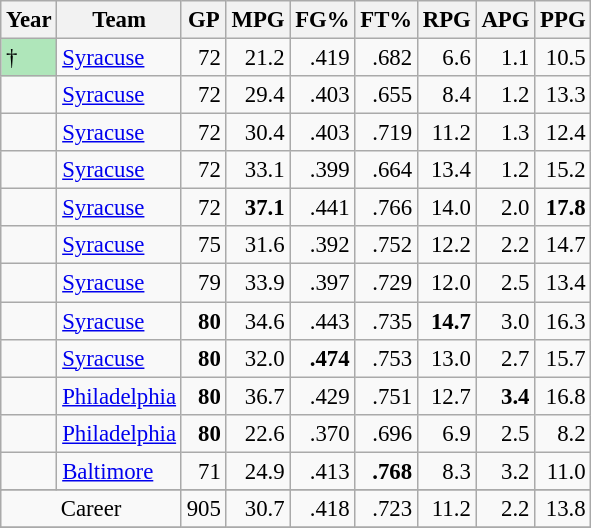<table class="wikitable sortable" style="font-size:95%; text-align:right;">
<tr>
<th>Year</th>
<th>Team</th>
<th>GP</th>
<th>MPG</th>
<th>FG%</th>
<th>FT%</th>
<th>RPG</th>
<th>APG</th>
<th>PPG</th>
</tr>
<tr>
<td style="text-align:left;background:#afe6ba;">†</td>
<td style="text-align:left;"><a href='#'>Syracuse</a></td>
<td>72</td>
<td>21.2</td>
<td>.419</td>
<td>.682</td>
<td>6.6</td>
<td>1.1</td>
<td>10.5</td>
</tr>
<tr>
<td style="text-align:left;"></td>
<td style="text-align:left;"><a href='#'>Syracuse</a></td>
<td>72</td>
<td>29.4</td>
<td>.403</td>
<td>.655</td>
<td>8.4</td>
<td>1.2</td>
<td>13.3</td>
</tr>
<tr>
<td style="text-align:left;"></td>
<td style="text-align:left;"><a href='#'>Syracuse</a></td>
<td>72</td>
<td>30.4</td>
<td>.403</td>
<td>.719</td>
<td>11.2</td>
<td>1.3</td>
<td>12.4</td>
</tr>
<tr>
<td style="text-align:left;"></td>
<td style="text-align:left;"><a href='#'>Syracuse</a></td>
<td>72</td>
<td>33.1</td>
<td>.399</td>
<td>.664</td>
<td>13.4</td>
<td>1.2</td>
<td>15.2</td>
</tr>
<tr>
<td style="text-align:left;"></td>
<td style="text-align:left;"><a href='#'>Syracuse</a></td>
<td>72</td>
<td><strong>37.1</strong></td>
<td>.441</td>
<td>.766</td>
<td>14.0</td>
<td>2.0</td>
<td><strong>17.8</strong></td>
</tr>
<tr>
<td style="text-align:left;"></td>
<td style="text-align:left;"><a href='#'>Syracuse</a></td>
<td>75</td>
<td>31.6</td>
<td>.392</td>
<td>.752</td>
<td>12.2</td>
<td>2.2</td>
<td>14.7</td>
</tr>
<tr>
<td style="text-align:left;"></td>
<td style="text-align:left;"><a href='#'>Syracuse</a></td>
<td>79</td>
<td>33.9</td>
<td>.397</td>
<td>.729</td>
<td>12.0</td>
<td>2.5</td>
<td>13.4</td>
</tr>
<tr>
<td style="text-align:left;"></td>
<td style="text-align:left;"><a href='#'>Syracuse</a></td>
<td><strong>80</strong></td>
<td>34.6</td>
<td>.443</td>
<td>.735</td>
<td><strong>14.7</strong></td>
<td>3.0</td>
<td>16.3</td>
</tr>
<tr>
<td style="text-align:left;"></td>
<td style="text-align:left;"><a href='#'>Syracuse</a></td>
<td><strong>80</strong></td>
<td>32.0</td>
<td><strong>.474</strong></td>
<td>.753</td>
<td>13.0</td>
<td>2.7</td>
<td>15.7</td>
</tr>
<tr>
<td style="text-align:left;"></td>
<td style="text-align:left;"><a href='#'>Philadelphia</a></td>
<td><strong>80</strong></td>
<td>36.7</td>
<td>.429</td>
<td>.751</td>
<td>12.7</td>
<td><strong>3.4</strong></td>
<td>16.8</td>
</tr>
<tr>
<td style="text-align:left;"></td>
<td style="text-align:left;"><a href='#'>Philadelphia</a></td>
<td><strong>80</strong></td>
<td>22.6</td>
<td>.370</td>
<td>.696</td>
<td>6.9</td>
<td>2.5</td>
<td>8.2</td>
</tr>
<tr>
<td style="text-align:left;"></td>
<td style="text-align:left;"><a href='#'>Baltimore</a></td>
<td>71</td>
<td>24.9</td>
<td>.413</td>
<td><strong>.768</strong></td>
<td>8.3</td>
<td>3.2</td>
<td>11.0</td>
</tr>
<tr>
</tr>
<tr class="sortbottom">
<td style="text-align:center;" colspan="2">Career</td>
<td>905</td>
<td>30.7</td>
<td>.418</td>
<td>.723</td>
<td>11.2</td>
<td>2.2</td>
<td>13.8</td>
</tr>
<tr>
</tr>
</table>
